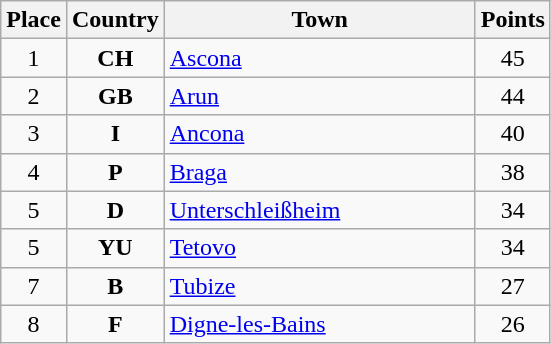<table class="wikitable">
<tr>
<th width="25">Place</th>
<th width="25">Country</th>
<th width="200">Town</th>
<th width="25">Points</th>
</tr>
<tr>
<td align="center">1</td>
<td align="center"><strong>CH</strong></td>
<td align="left"><a href='#'>Ascona</a></td>
<td align="center">45</td>
</tr>
<tr>
<td align="center">2</td>
<td align="center"><strong>GB</strong></td>
<td align="left"><a href='#'>Arun</a></td>
<td align="center">44</td>
</tr>
<tr>
<td align="center">3</td>
<td align="center"><strong>I</strong></td>
<td align="left"><a href='#'>Ancona</a></td>
<td align="center">40</td>
</tr>
<tr>
<td align="center">4</td>
<td align="center"><strong>P</strong></td>
<td align="left"><a href='#'>Braga</a></td>
<td align="center">38</td>
</tr>
<tr>
<td align="center">5</td>
<td align="center"><strong>D</strong></td>
<td align="left"><a href='#'>Unterschleißheim</a></td>
<td align="center">34</td>
</tr>
<tr>
<td align="center">5</td>
<td align="center"><strong>YU</strong></td>
<td align="left"><a href='#'>Tetovo</a></td>
<td align="center">34</td>
</tr>
<tr>
<td align="center">7</td>
<td align="center"><strong>B</strong></td>
<td align="left"><a href='#'>Tubize</a></td>
<td align="center">27</td>
</tr>
<tr>
<td align="center">8</td>
<td align="center"><strong>F</strong></td>
<td align="left"><a href='#'>Digne-les-Bains</a></td>
<td align="center">26</td>
</tr>
</table>
